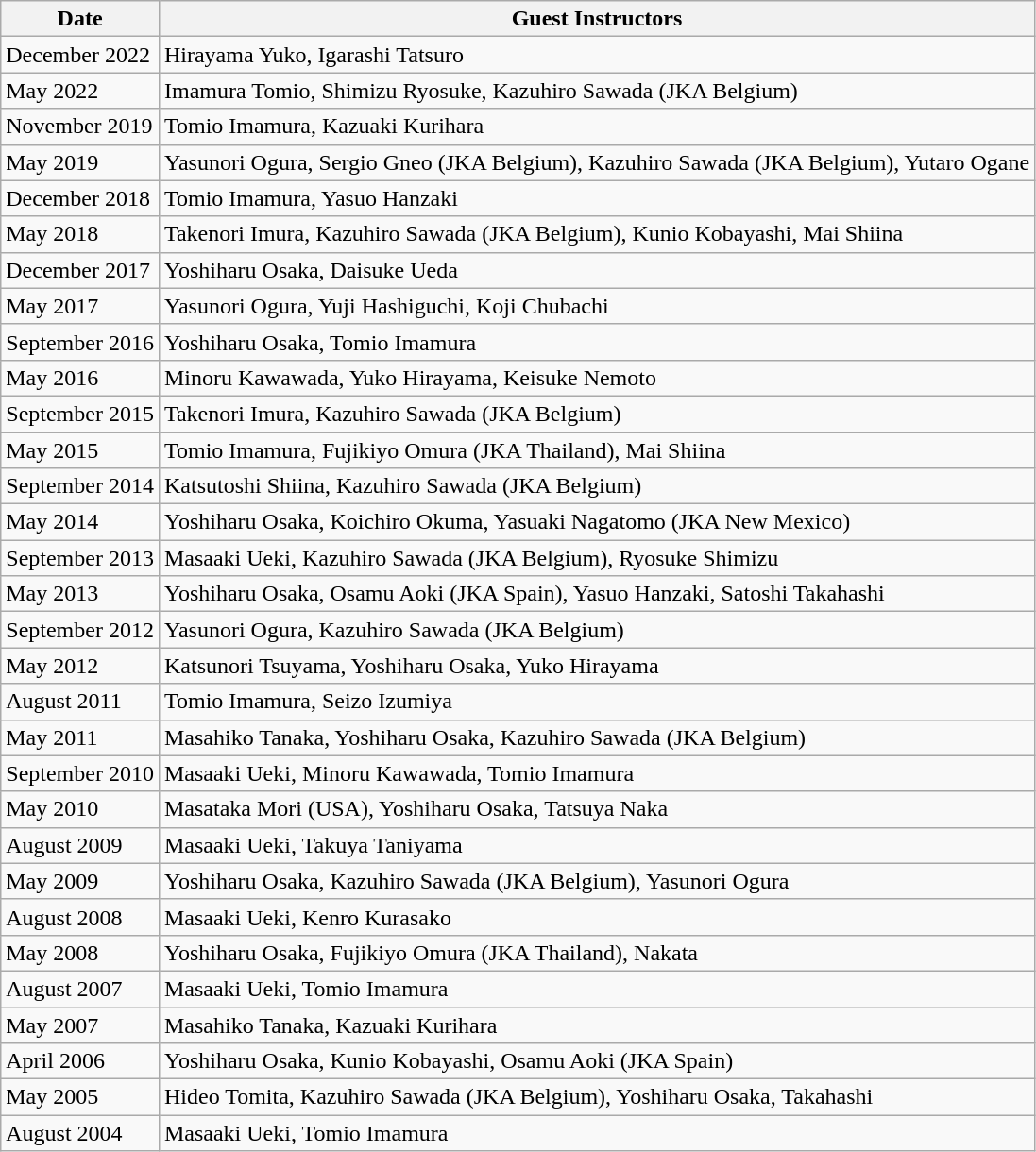<table class="wikitable">
<tr>
<th>Date</th>
<th>Guest Instructors</th>
</tr>
<tr>
<td>December 2022</td>
<td>Hirayama Yuko, Igarashi Tatsuro</td>
</tr>
<tr>
<td>May 2022</td>
<td>Imamura Tomio, Shimizu Ryosuke, Kazuhiro Sawada (JKA Belgium)</td>
</tr>
<tr>
<td>November 2019</td>
<td>Tomio Imamura, Kazuaki Kurihara</td>
</tr>
<tr>
<td>May 2019</td>
<td>Yasunori Ogura, Sergio Gneo (JKA Belgium), Kazuhiro Sawada (JKA Belgium), Yutaro Ogane</td>
</tr>
<tr>
<td>December 2018</td>
<td>Tomio Imamura, Yasuo Hanzaki</td>
</tr>
<tr>
<td>May 2018</td>
<td>Takenori Imura, Kazuhiro Sawada (JKA Belgium), Kunio Kobayashi, Mai Shiina</td>
</tr>
<tr>
<td>December 2017</td>
<td>Yoshiharu Osaka, Daisuke Ueda</td>
</tr>
<tr>
<td>May 2017</td>
<td>Yasunori Ogura, Yuji Hashiguchi, Koji Chubachi</td>
</tr>
<tr>
<td>September 2016</td>
<td>Yoshiharu Osaka, Tomio Imamura</td>
</tr>
<tr>
<td>May 2016</td>
<td>Minoru Kawawada, Yuko Hirayama, Keisuke Nemoto</td>
</tr>
<tr>
<td>September 2015</td>
<td>Takenori Imura, Kazuhiro Sawada (JKA Belgium)</td>
</tr>
<tr>
<td>May 2015</td>
<td>Tomio Imamura, Fujikiyo Omura (JKA Thailand), Mai Shiina</td>
</tr>
<tr>
<td>September 2014</td>
<td>Katsutoshi Shiina, Kazuhiro Sawada (JKA Belgium)</td>
</tr>
<tr>
<td>May 2014</td>
<td>Yoshiharu Osaka, Koichiro Okuma, Yasuaki Nagatomo (JKA New Mexico)</td>
</tr>
<tr>
<td>September 2013</td>
<td>Masaaki Ueki, Kazuhiro Sawada (JKA Belgium), Ryosuke Shimizu</td>
</tr>
<tr>
<td>May 2013</td>
<td>Yoshiharu Osaka, Osamu Aoki (JKA Spain), Yasuo Hanzaki, Satoshi Takahashi</td>
</tr>
<tr>
<td>September 2012</td>
<td>Yasunori Ogura, Kazuhiro Sawada (JKA Belgium)</td>
</tr>
<tr>
<td>May 2012</td>
<td>Katsunori Tsuyama, Yoshiharu Osaka, Yuko Hirayama</td>
</tr>
<tr>
<td>August 2011</td>
<td>Tomio Imamura, Seizo Izumiya</td>
</tr>
<tr>
<td>May 2011</td>
<td>Masahiko Tanaka, Yoshiharu Osaka, Kazuhiro Sawada (JKA Belgium)</td>
</tr>
<tr>
<td>September 2010</td>
<td>Masaaki Ueki, Minoru Kawawada, Tomio Imamura</td>
</tr>
<tr>
<td>May 2010</td>
<td>Masataka Mori (USA), Yoshiharu Osaka, Tatsuya Naka</td>
</tr>
<tr>
<td>August 2009</td>
<td>Masaaki Ueki, Takuya Taniyama</td>
</tr>
<tr>
<td>May 2009</td>
<td>Yoshiharu Osaka, Kazuhiro Sawada (JKA Belgium), Yasunori Ogura</td>
</tr>
<tr>
<td>August 2008</td>
<td>Masaaki Ueki, Kenro Kurasako</td>
</tr>
<tr>
<td>May 2008</td>
<td>Yoshiharu Osaka, Fujikiyo Omura (JKA Thailand), Nakata</td>
</tr>
<tr>
<td>August 2007</td>
<td>Masaaki Ueki, Tomio Imamura</td>
</tr>
<tr>
<td>May 2007</td>
<td>Masahiko Tanaka, Kazuaki Kurihara</td>
</tr>
<tr>
<td>April 2006</td>
<td>Yoshiharu Osaka, Kunio Kobayashi, Osamu Aoki (JKA Spain)</td>
</tr>
<tr>
<td>May 2005</td>
<td>Hideo Tomita, Kazuhiro Sawada (JKA Belgium), Yoshiharu Osaka, Takahashi</td>
</tr>
<tr>
<td>August 2004</td>
<td>Masaaki Ueki, Tomio Imamura</td>
</tr>
</table>
